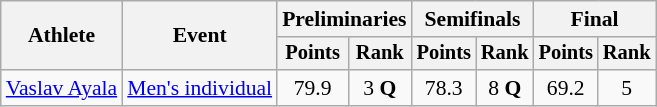<table class=wikitable style="font-size:90%">
<tr>
<th rowspan="2">Athlete</th>
<th rowspan="2">Event</th>
<th colspan="2">Preliminaries</th>
<th colspan="2">Semifinals</th>
<th colspan="2">Final</th>
</tr>
<tr style="font-size:95%">
<th>Points</th>
<th>Rank</th>
<th>Points</th>
<th>Rank</th>
<th>Points</th>
<th>Rank</th>
</tr>
<tr align=center>
<td align=left><a href='#'>Vaslav Ayala</a></td>
<td align=left><a href='#'>Men's individual</a></td>
<td>79.9</td>
<td>3 <strong>Q</strong></td>
<td>78.3</td>
<td>8 <strong>Q</strong></td>
<td>69.2</td>
<td>5</td>
</tr>
</table>
